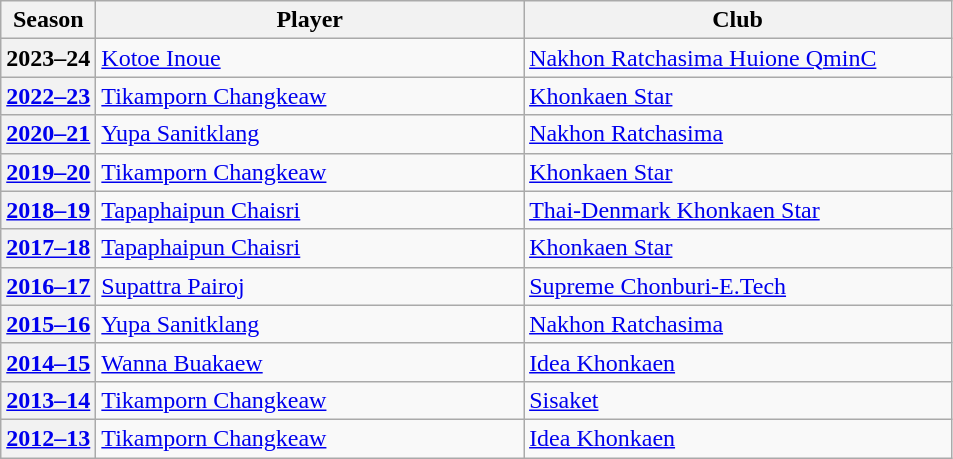<table class=wikitable>
<tr>
<th>Season</th>
<th width=45%>Player</th>
<th width=45%>Club</th>
</tr>
<tr>
<th>2023–24</th>
<td> <a href='#'>Kotoe Inoue</a></td>
<td><a href='#'>Nakhon Ratchasima Huione QminC</a></td>
</tr>
<tr>
<th><a href='#'>2022–23</a></th>
<td> <a href='#'>Tikamporn Changkeaw</a></td>
<td><a href='#'>Khonkaen Star</a></td>
</tr>
<tr>
<th><a href='#'>2020–21</a></th>
<td> <a href='#'>Yupa Sanitklang</a></td>
<td><a href='#'>Nakhon Ratchasima</a></td>
</tr>
<tr>
<th><a href='#'>2019–20</a></th>
<td> <a href='#'>Tikamporn Changkeaw</a></td>
<td><a href='#'>Khonkaen Star</a></td>
</tr>
<tr>
<th><a href='#'>2018–19</a></th>
<td> <a href='#'>Tapaphaipun Chaisri</a></td>
<td><a href='#'>Thai-Denmark Khonkaen Star</a></td>
</tr>
<tr>
<th><a href='#'>2017–18</a></th>
<td> <a href='#'>Tapaphaipun Chaisri</a></td>
<td><a href='#'>Khonkaen Star</a></td>
</tr>
<tr>
<th><a href='#'>2016–17</a></th>
<td> <a href='#'>Supattra Pairoj</a></td>
<td><a href='#'>Supreme Chonburi-E.Tech</a></td>
</tr>
<tr>
<th><a href='#'>2015–16</a></th>
<td> <a href='#'>Yupa Sanitklang</a></td>
<td><a href='#'>Nakhon Ratchasima</a></td>
</tr>
<tr>
<th><a href='#'>2014–15</a></th>
<td> <a href='#'>Wanna Buakaew</a></td>
<td><a href='#'>Idea Khonkaen</a></td>
</tr>
<tr>
<th><a href='#'>2013–14</a></th>
<td> <a href='#'>Tikamporn Changkeaw</a></td>
<td><a href='#'>Sisaket</a></td>
</tr>
<tr>
<th><a href='#'>2012–13</a></th>
<td> <a href='#'>Tikamporn Changkeaw</a></td>
<td><a href='#'>Idea Khonkaen</a></td>
</tr>
</table>
